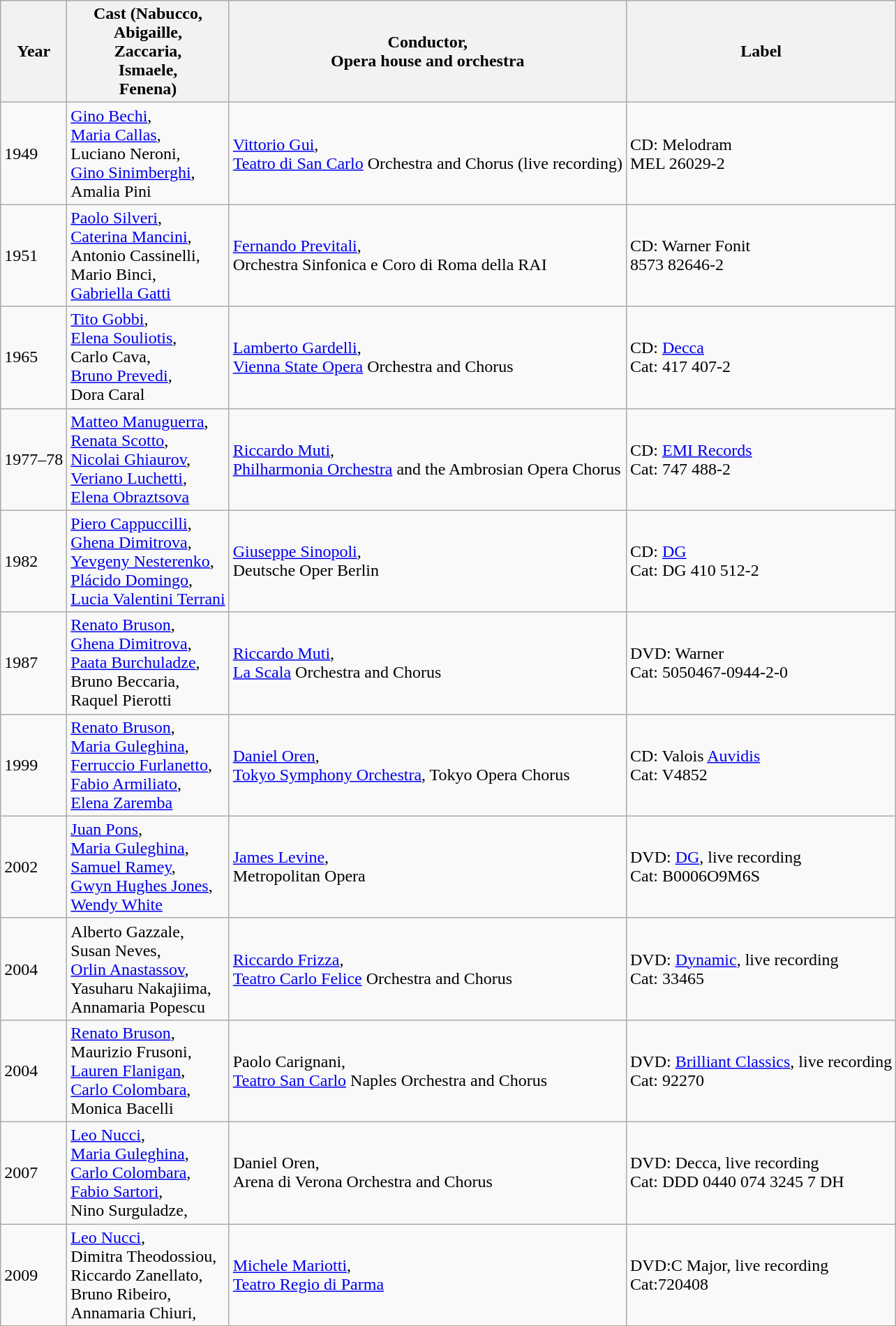<table class="wikitable">
<tr>
<th scope="col">Year</th>
<th scope="col">Cast (Nabucco,<br>Abigaille,<br>Zaccaria,<br>Ismaele,<br>Fenena)</th>
<th scope="col">Conductor,<br>Opera house and orchestra</th>
<th scope="col">Label</th>
</tr>
<tr>
<td>1949</td>
<td><a href='#'>Gino Bechi</a>,<br><a href='#'>Maria Callas</a>,<br>Luciano Neroni,<br><a href='#'>Gino Sinimberghi</a>,<br>Amalia Pini</td>
<td><a href='#'>Vittorio Gui</a>,<br><a href='#'>Teatro di San Carlo</a> Orchestra and Chorus (live recording)</td>
<td>CD: Melodram<br> MEL 26029-2</td>
</tr>
<tr>
<td>1951</td>
<td><a href='#'>Paolo Silveri</a>,<br><a href='#'>Caterina Mancini</a>,<br>Antonio Cassinelli,<br>Mario Binci,<br><a href='#'>Gabriella Gatti</a></td>
<td><a href='#'>Fernando Previtali</a>,<br>Orchestra Sinfonica e Coro di Roma della RAI</td>
<td>CD: Warner Fonit<br>8573 82646-2</td>
</tr>
<tr>
<td>1965</td>
<td><a href='#'>Tito Gobbi</a>,<br><a href='#'>Elena Souliotis</a>,<br>Carlo Cava,<br><a href='#'>Bruno Prevedi</a>,<br>Dora Caral</td>
<td><a href='#'>Lamberto Gardelli</a>,<br><a href='#'>Vienna State Opera</a> Orchestra and Chorus</td>
<td>CD: <a href='#'>Decca</a><br>Cat: 417 407-2</td>
</tr>
<tr>
<td>1977–78</td>
<td><a href='#'>Matteo Manuguerra</a>,<br><a href='#'>Renata Scotto</a>,<br><a href='#'>Nicolai Ghiaurov</a>,<br><a href='#'>Veriano Luchetti</a>,<br><a href='#'>Elena Obraztsova</a></td>
<td><a href='#'>Riccardo Muti</a>,<br><a href='#'>Philharmonia Orchestra</a> and the Ambrosian Opera Chorus</td>
<td>CD: <a href='#'>EMI Records</a><br>Cat: 747 488-2</td>
</tr>
<tr>
<td>1982</td>
<td><a href='#'>Piero Cappuccilli</a>,<br><a href='#'>Ghena Dimitrova</a>,<br><a href='#'>Yevgeny Nesterenko</a>,<br><a href='#'>Plácido Domingo</a>,<br><a href='#'>Lucia Valentini Terrani</a></td>
<td><a href='#'>Giuseppe Sinopoli</a>,<br>Deutsche Oper Berlin</td>
<td>CD: <a href='#'>DG</a><br>Cat: DG 410 512-2</td>
</tr>
<tr>
<td>1987</td>
<td><a href='#'>Renato Bruson</a>,<br><a href='#'>Ghena Dimitrova</a>,<br><a href='#'>Paata Burchuladze</a>,<br>Bruno Beccaria,<br>Raquel Pierotti</td>
<td><a href='#'>Riccardo Muti</a>,<br><a href='#'>La Scala</a> Orchestra and Chorus</td>
<td>DVD: Warner<br>Cat: 5050467-0944-2-0</td>
</tr>
<tr>
<td>1999</td>
<td><a href='#'>Renato Bruson</a>,<br><a href='#'>Maria Guleghina</a>,<br><a href='#'>Ferruccio Furlanetto</a>,<br><a href='#'>Fabio Armiliato</a>,<br><a href='#'>Elena Zaremba</a></td>
<td><a href='#'>Daniel Oren</a>,<br><a href='#'>Tokyo Symphony Orchestra</a>, Tokyo Opera Chorus</td>
<td>CD: Valois <a href='#'>Auvidis</a><br>Cat: V4852</td>
</tr>
<tr>
<td>2002</td>
<td><a href='#'>Juan Pons</a>,<br><a href='#'>Maria Guleghina</a>,<br><a href='#'>Samuel Ramey</a>,<br><a href='#'>Gwyn Hughes Jones</a>,<br><a href='#'>Wendy White</a></td>
<td><a href='#'>James Levine</a>,<br>Metropolitan Opera</td>
<td>DVD: <a href='#'>DG</a>, live recording<br>Cat: B0006O9M6S</td>
</tr>
<tr>
<td>2004</td>
<td>Alberto Gazzale,<br>Susan Neves,<br><a href='#'>Orlin Anastassov</a>,<br>Yasuharu Nakajiima,<br>Annamaria Popescu</td>
<td><a href='#'>Riccardo Frizza</a>,<br><a href='#'>Teatro Carlo Felice</a> Orchestra and Chorus</td>
<td>DVD: <a href='#'>Dynamic</a>, live recording<br>Cat: 33465</td>
</tr>
<tr>
<td>2004</td>
<td><a href='#'>Renato Bruson</a>,<br>Maurizio Frusoni,<br><a href='#'>Lauren Flanigan</a>,<br><a href='#'>Carlo Colombara</a>,<br>Monica Bacelli</td>
<td>Paolo Carignani,<br><a href='#'>Teatro San Carlo</a> Naples Orchestra and Chorus</td>
<td>DVD: <a href='#'>Brilliant Classics</a>, live recording<br>Cat: 92270</td>
</tr>
<tr>
<td>2007</td>
<td><a href='#'>Leo Nucci</a>,<br><a href='#'>Maria Guleghina</a>,<br><a href='#'>Carlo Colombara</a>,<br><a href='#'>Fabio Sartori</a>,<br>Nino Surguladze,</td>
<td>Daniel Oren,<br> Arena di Verona Orchestra and Chorus</td>
<td>DVD: Decca, live recording<br>Cat: DDD 0440 074 3245 7 DH</td>
</tr>
<tr>
<td>2009</td>
<td><a href='#'>Leo Nucci</a>,<br>Dimitra Theodossiou,<br>Riccardo Zanellato,<br>Bruno Ribeiro,<br>Annamaria Chiuri,</td>
<td><a href='#'>Michele Mariotti</a>,<br><a href='#'>Teatro Regio di Parma</a></td>
<td>DVD:C Major, live recording<br>Cat:720408</td>
</tr>
</table>
